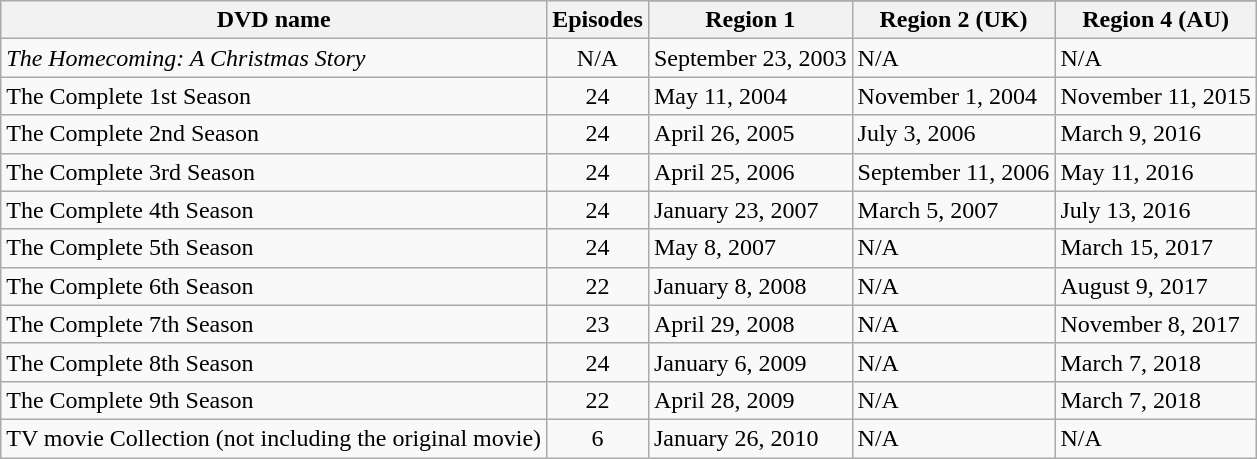<table class="wikitable">
<tr>
<th rowspan="2">DVD name</th>
<th rowspan="2">Episodes</th>
</tr>
<tr>
<th>Region 1</th>
<th>Region 2 (UK)</th>
<th>Region 4 (AU)</th>
</tr>
<tr>
<td><em>The Homecoming: A Christmas Story</em></td>
<td align="center">N/A</td>
<td>September 23, 2003</td>
<td>N/A</td>
<td>N/A</td>
</tr>
<tr>
<td>The Complete 1st Season</td>
<td align="center">24</td>
<td>May 11, 2004</td>
<td>November 1, 2004</td>
<td>November 11, 2015</td>
</tr>
<tr>
<td>The Complete 2nd Season</td>
<td align="center">24</td>
<td>April 26, 2005</td>
<td>July 3, 2006</td>
<td>March 9, 2016</td>
</tr>
<tr>
<td>The Complete 3rd Season</td>
<td align="center">24</td>
<td>April 25, 2006</td>
<td>September 11, 2006</td>
<td>May 11, 2016</td>
</tr>
<tr>
<td>The Complete 4th Season</td>
<td align="center">24</td>
<td>January 23, 2007</td>
<td>March 5, 2007</td>
<td>July 13, 2016</td>
</tr>
<tr>
<td>The Complete 5th Season</td>
<td align="center">24</td>
<td>May 8, 2007</td>
<td>N/A</td>
<td>March 15, 2017</td>
</tr>
<tr>
<td>The Complete 6th Season</td>
<td align="center">22</td>
<td>January 8, 2008</td>
<td>N/A</td>
<td>August 9, 2017</td>
</tr>
<tr>
<td>The Complete 7th Season</td>
<td align="center">23</td>
<td>April 29, 2008</td>
<td>N/A</td>
<td>November 8, 2017</td>
</tr>
<tr>
<td>The Complete 8th Season</td>
<td align="center">24</td>
<td>January 6, 2009</td>
<td>N/A</td>
<td>March 7, 2018</td>
</tr>
<tr>
<td>The Complete 9th Season</td>
<td align="center">22</td>
<td>April 28, 2009</td>
<td>N/A</td>
<td>March 7, 2018</td>
</tr>
<tr>
<td>TV movie Collection (not including the original movie)</td>
<td align="center">6</td>
<td>January 26, 2010</td>
<td>N/A</td>
<td>N/A</td>
</tr>
</table>
